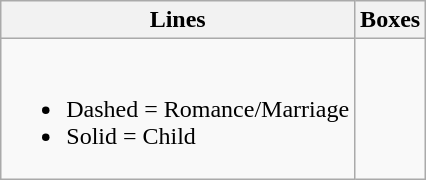<table class="wikitable">
<tr>
<th>Lines</th>
<th>Boxes</th>
</tr>
<tr valign="top">
<td><br><ul><li>Dashed = Romance/Marriage</li><li>Solid  = Child</li></ul></td>
<td><br>



</td>
</tr>
</table>
